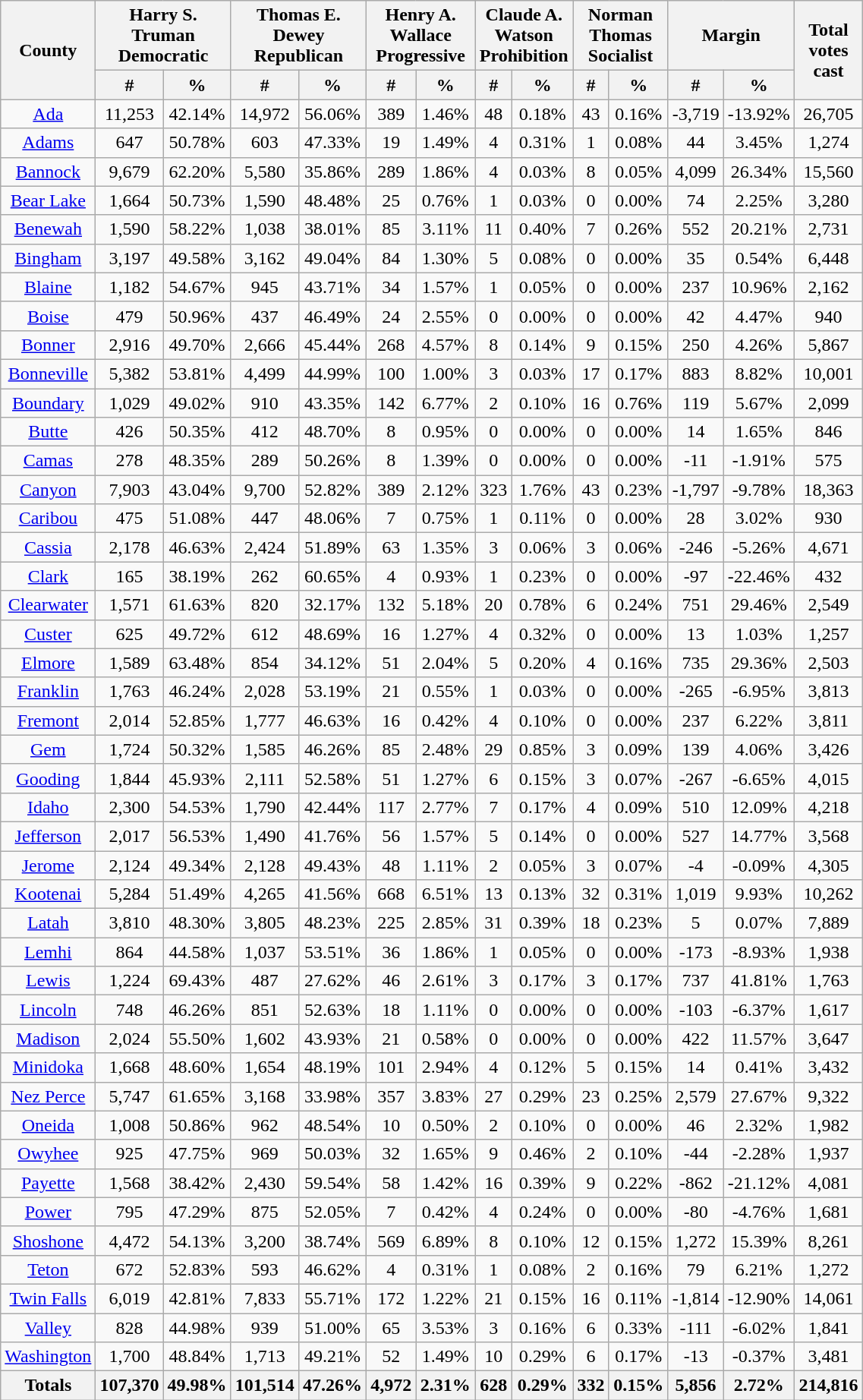<table width="60%"  class="wikitable sortable" style="text-align:center">
<tr>
<th style="text-align:center;" rowspan="2">County</th>
<th style="text-align:center;" colspan="2">Harry S. Truman<br>Democratic</th>
<th style="text-align:center;" colspan="2">Thomas E. Dewey<br>Republican</th>
<th style="text-align:center;" colspan="2">Henry A. Wallace<br>Progressive</th>
<th style="text-align:center;" colspan="2">Claude A. Watson<br>Prohibition</th>
<th style="text-align:center;" colspan="2">Norman Thomas<br>Socialist</th>
<th style="text-align:center;" colspan="2">Margin</th>
<th style="text-align:center;" rowspan="2">Total votes cast</th>
</tr>
<tr>
<th style="text-align:center;" data-sort-type="number">#</th>
<th style="text-align:center;" data-sort-type="number">%</th>
<th style="text-align:center;" data-sort-type="number">#</th>
<th style="text-align:center;" data-sort-type="number">%</th>
<th style="text-align:center;" data-sort-type="number">#</th>
<th style="text-align:center;" data-sort-type="number">%</th>
<th style="text-align:center;" data-sort-type="number">#</th>
<th style="text-align:center;" data-sort-type="number">%</th>
<th style="text-align:center;" data-sort-type="number">#</th>
<th style="text-align:center;" data-sort-type="number">%</th>
<th style="text-align:center;" data-sort-type="number">#</th>
<th style="text-align:center;" data-sort-type="number">%</th>
</tr>
<tr style="text-align:center;">
<td><a href='#'>Ada</a></td>
<td>11,253</td>
<td>42.14%</td>
<td>14,972</td>
<td>56.06%</td>
<td>389</td>
<td>1.46%</td>
<td>48</td>
<td>0.18%</td>
<td>43</td>
<td>0.16%</td>
<td>-3,719</td>
<td>-13.92%</td>
<td>26,705</td>
</tr>
<tr style="text-align:center;">
<td><a href='#'>Adams</a></td>
<td>647</td>
<td>50.78%</td>
<td>603</td>
<td>47.33%</td>
<td>19</td>
<td>1.49%</td>
<td>4</td>
<td>0.31%</td>
<td>1</td>
<td>0.08%</td>
<td>44</td>
<td>3.45%</td>
<td>1,274</td>
</tr>
<tr style="text-align:center;">
<td><a href='#'>Bannock</a></td>
<td>9,679</td>
<td>62.20%</td>
<td>5,580</td>
<td>35.86%</td>
<td>289</td>
<td>1.86%</td>
<td>4</td>
<td>0.03%</td>
<td>8</td>
<td>0.05%</td>
<td>4,099</td>
<td>26.34%</td>
<td>15,560</td>
</tr>
<tr style="text-align:center;">
<td><a href='#'>Bear Lake</a></td>
<td>1,664</td>
<td>50.73%</td>
<td>1,590</td>
<td>48.48%</td>
<td>25</td>
<td>0.76%</td>
<td>1</td>
<td>0.03%</td>
<td>0</td>
<td>0.00%</td>
<td>74</td>
<td>2.25%</td>
<td>3,280</td>
</tr>
<tr style="text-align:center;">
<td><a href='#'>Benewah</a></td>
<td>1,590</td>
<td>58.22%</td>
<td>1,038</td>
<td>38.01%</td>
<td>85</td>
<td>3.11%</td>
<td>11</td>
<td>0.40%</td>
<td>7</td>
<td>0.26%</td>
<td>552</td>
<td>20.21%</td>
<td>2,731</td>
</tr>
<tr style="text-align:center;">
<td><a href='#'>Bingham</a></td>
<td>3,197</td>
<td>49.58%</td>
<td>3,162</td>
<td>49.04%</td>
<td>84</td>
<td>1.30%</td>
<td>5</td>
<td>0.08%</td>
<td>0</td>
<td>0.00%</td>
<td>35</td>
<td>0.54%</td>
<td>6,448</td>
</tr>
<tr style="text-align:center;">
<td><a href='#'>Blaine</a></td>
<td>1,182</td>
<td>54.67%</td>
<td>945</td>
<td>43.71%</td>
<td>34</td>
<td>1.57%</td>
<td>1</td>
<td>0.05%</td>
<td>0</td>
<td>0.00%</td>
<td>237</td>
<td>10.96%</td>
<td>2,162</td>
</tr>
<tr style="text-align:center;">
<td><a href='#'>Boise</a></td>
<td>479</td>
<td>50.96%</td>
<td>437</td>
<td>46.49%</td>
<td>24</td>
<td>2.55%</td>
<td>0</td>
<td>0.00%</td>
<td>0</td>
<td>0.00%</td>
<td>42</td>
<td>4.47%</td>
<td>940</td>
</tr>
<tr style="text-align:center;">
<td><a href='#'>Bonner</a></td>
<td>2,916</td>
<td>49.70%</td>
<td>2,666</td>
<td>45.44%</td>
<td>268</td>
<td>4.57%</td>
<td>8</td>
<td>0.14%</td>
<td>9</td>
<td>0.15%</td>
<td>250</td>
<td>4.26%</td>
<td>5,867</td>
</tr>
<tr style="text-align:center;">
<td><a href='#'>Bonneville</a></td>
<td>5,382</td>
<td>53.81%</td>
<td>4,499</td>
<td>44.99%</td>
<td>100</td>
<td>1.00%</td>
<td>3</td>
<td>0.03%</td>
<td>17</td>
<td>0.17%</td>
<td>883</td>
<td>8.82%</td>
<td>10,001</td>
</tr>
<tr style="text-align:center;">
<td><a href='#'>Boundary</a></td>
<td>1,029</td>
<td>49.02%</td>
<td>910</td>
<td>43.35%</td>
<td>142</td>
<td>6.77%</td>
<td>2</td>
<td>0.10%</td>
<td>16</td>
<td>0.76%</td>
<td>119</td>
<td>5.67%</td>
<td>2,099</td>
</tr>
<tr style="text-align:center;">
<td><a href='#'>Butte</a></td>
<td>426</td>
<td>50.35%</td>
<td>412</td>
<td>48.70%</td>
<td>8</td>
<td>0.95%</td>
<td>0</td>
<td>0.00%</td>
<td>0</td>
<td>0.00%</td>
<td>14</td>
<td>1.65%</td>
<td>846</td>
</tr>
<tr style="text-align:center;">
<td><a href='#'>Camas</a></td>
<td>278</td>
<td>48.35%</td>
<td>289</td>
<td>50.26%</td>
<td>8</td>
<td>1.39%</td>
<td>0</td>
<td>0.00%</td>
<td>0</td>
<td>0.00%</td>
<td>-11</td>
<td>-1.91%</td>
<td>575</td>
</tr>
<tr style="text-align:center;">
<td><a href='#'>Canyon</a></td>
<td>7,903</td>
<td>43.04%</td>
<td>9,700</td>
<td>52.82%</td>
<td>389</td>
<td>2.12%</td>
<td>323</td>
<td>1.76%</td>
<td>43</td>
<td>0.23%</td>
<td>-1,797</td>
<td>-9.78%</td>
<td>18,363</td>
</tr>
<tr style="text-align:center;">
<td><a href='#'>Caribou</a></td>
<td>475</td>
<td>51.08%</td>
<td>447</td>
<td>48.06%</td>
<td>7</td>
<td>0.75%</td>
<td>1</td>
<td>0.11%</td>
<td>0</td>
<td>0.00%</td>
<td>28</td>
<td>3.02%</td>
<td>930</td>
</tr>
<tr style="text-align:center;">
<td><a href='#'>Cassia</a></td>
<td>2,178</td>
<td>46.63%</td>
<td>2,424</td>
<td>51.89%</td>
<td>63</td>
<td>1.35%</td>
<td>3</td>
<td>0.06%</td>
<td>3</td>
<td>0.06%</td>
<td>-246</td>
<td>-5.26%</td>
<td>4,671</td>
</tr>
<tr style="text-align:center;">
<td><a href='#'>Clark</a></td>
<td>165</td>
<td>38.19%</td>
<td>262</td>
<td>60.65%</td>
<td>4</td>
<td>0.93%</td>
<td>1</td>
<td>0.23%</td>
<td>0</td>
<td>0.00%</td>
<td>-97</td>
<td>-22.46%</td>
<td>432</td>
</tr>
<tr style="text-align:center;">
<td><a href='#'>Clearwater</a></td>
<td>1,571</td>
<td>61.63%</td>
<td>820</td>
<td>32.17%</td>
<td>132</td>
<td>5.18%</td>
<td>20</td>
<td>0.78%</td>
<td>6</td>
<td>0.24%</td>
<td>751</td>
<td>29.46%</td>
<td>2,549</td>
</tr>
<tr style="text-align:center;">
<td><a href='#'>Custer</a></td>
<td>625</td>
<td>49.72%</td>
<td>612</td>
<td>48.69%</td>
<td>16</td>
<td>1.27%</td>
<td>4</td>
<td>0.32%</td>
<td>0</td>
<td>0.00%</td>
<td>13</td>
<td>1.03%</td>
<td>1,257</td>
</tr>
<tr style="text-align:center;">
<td><a href='#'>Elmore</a></td>
<td>1,589</td>
<td>63.48%</td>
<td>854</td>
<td>34.12%</td>
<td>51</td>
<td>2.04%</td>
<td>5</td>
<td>0.20%</td>
<td>4</td>
<td>0.16%</td>
<td>735</td>
<td>29.36%</td>
<td>2,503</td>
</tr>
<tr style="text-align:center;">
<td><a href='#'>Franklin</a></td>
<td>1,763</td>
<td>46.24%</td>
<td>2,028</td>
<td>53.19%</td>
<td>21</td>
<td>0.55%</td>
<td>1</td>
<td>0.03%</td>
<td>0</td>
<td>0.00%</td>
<td>-265</td>
<td>-6.95%</td>
<td>3,813</td>
</tr>
<tr style="text-align:center;">
<td><a href='#'>Fremont</a></td>
<td>2,014</td>
<td>52.85%</td>
<td>1,777</td>
<td>46.63%</td>
<td>16</td>
<td>0.42%</td>
<td>4</td>
<td>0.10%</td>
<td>0</td>
<td>0.00%</td>
<td>237</td>
<td>6.22%</td>
<td>3,811</td>
</tr>
<tr style="text-align:center;">
<td><a href='#'>Gem</a></td>
<td>1,724</td>
<td>50.32%</td>
<td>1,585</td>
<td>46.26%</td>
<td>85</td>
<td>2.48%</td>
<td>29</td>
<td>0.85%</td>
<td>3</td>
<td>0.09%</td>
<td>139</td>
<td>4.06%</td>
<td>3,426</td>
</tr>
<tr style="text-align:center;">
<td><a href='#'>Gooding</a></td>
<td>1,844</td>
<td>45.93%</td>
<td>2,111</td>
<td>52.58%</td>
<td>51</td>
<td>1.27%</td>
<td>6</td>
<td>0.15%</td>
<td>3</td>
<td>0.07%</td>
<td>-267</td>
<td>-6.65%</td>
<td>4,015</td>
</tr>
<tr style="text-align:center;">
<td><a href='#'>Idaho</a></td>
<td>2,300</td>
<td>54.53%</td>
<td>1,790</td>
<td>42.44%</td>
<td>117</td>
<td>2.77%</td>
<td>7</td>
<td>0.17%</td>
<td>4</td>
<td>0.09%</td>
<td>510</td>
<td>12.09%</td>
<td>4,218</td>
</tr>
<tr style="text-align:center;">
<td><a href='#'>Jefferson</a></td>
<td>2,017</td>
<td>56.53%</td>
<td>1,490</td>
<td>41.76%</td>
<td>56</td>
<td>1.57%</td>
<td>5</td>
<td>0.14%</td>
<td>0</td>
<td>0.00%</td>
<td>527</td>
<td>14.77%</td>
<td>3,568</td>
</tr>
<tr style="text-align:center;">
<td><a href='#'>Jerome</a></td>
<td>2,124</td>
<td>49.34%</td>
<td>2,128</td>
<td>49.43%</td>
<td>48</td>
<td>1.11%</td>
<td>2</td>
<td>0.05%</td>
<td>3</td>
<td>0.07%</td>
<td>-4</td>
<td>-0.09%</td>
<td>4,305</td>
</tr>
<tr style="text-align:center;">
<td><a href='#'>Kootenai</a></td>
<td>5,284</td>
<td>51.49%</td>
<td>4,265</td>
<td>41.56%</td>
<td>668</td>
<td>6.51%</td>
<td>13</td>
<td>0.13%</td>
<td>32</td>
<td>0.31%</td>
<td>1,019</td>
<td>9.93%</td>
<td>10,262</td>
</tr>
<tr style="text-align:center;">
<td><a href='#'>Latah</a></td>
<td>3,810</td>
<td>48.30%</td>
<td>3,805</td>
<td>48.23%</td>
<td>225</td>
<td>2.85%</td>
<td>31</td>
<td>0.39%</td>
<td>18</td>
<td>0.23%</td>
<td>5</td>
<td>0.07%</td>
<td>7,889</td>
</tr>
<tr style="text-align:center;">
<td><a href='#'>Lemhi</a></td>
<td>864</td>
<td>44.58%</td>
<td>1,037</td>
<td>53.51%</td>
<td>36</td>
<td>1.86%</td>
<td>1</td>
<td>0.05%</td>
<td>0</td>
<td>0.00%</td>
<td>-173</td>
<td>-8.93%</td>
<td>1,938</td>
</tr>
<tr style="text-align:center;">
<td><a href='#'>Lewis</a></td>
<td>1,224</td>
<td>69.43%</td>
<td>487</td>
<td>27.62%</td>
<td>46</td>
<td>2.61%</td>
<td>3</td>
<td>0.17%</td>
<td>3</td>
<td>0.17%</td>
<td>737</td>
<td>41.81%</td>
<td>1,763</td>
</tr>
<tr style="text-align:center;">
<td><a href='#'>Lincoln</a></td>
<td>748</td>
<td>46.26%</td>
<td>851</td>
<td>52.63%</td>
<td>18</td>
<td>1.11%</td>
<td>0</td>
<td>0.00%</td>
<td>0</td>
<td>0.00%</td>
<td>-103</td>
<td>-6.37%</td>
<td>1,617</td>
</tr>
<tr style="text-align:center;">
<td><a href='#'>Madison</a></td>
<td>2,024</td>
<td>55.50%</td>
<td>1,602</td>
<td>43.93%</td>
<td>21</td>
<td>0.58%</td>
<td>0</td>
<td>0.00%</td>
<td>0</td>
<td>0.00%</td>
<td>422</td>
<td>11.57%</td>
<td>3,647</td>
</tr>
<tr style="text-align:center;">
<td><a href='#'>Minidoka</a></td>
<td>1,668</td>
<td>48.60%</td>
<td>1,654</td>
<td>48.19%</td>
<td>101</td>
<td>2.94%</td>
<td>4</td>
<td>0.12%</td>
<td>5</td>
<td>0.15%</td>
<td>14</td>
<td>0.41%</td>
<td>3,432</td>
</tr>
<tr style="text-align:center;">
<td><a href='#'>Nez Perce</a></td>
<td>5,747</td>
<td>61.65%</td>
<td>3,168</td>
<td>33.98%</td>
<td>357</td>
<td>3.83%</td>
<td>27</td>
<td>0.29%</td>
<td>23</td>
<td>0.25%</td>
<td>2,579</td>
<td>27.67%</td>
<td>9,322</td>
</tr>
<tr style="text-align:center;">
<td><a href='#'>Oneida</a></td>
<td>1,008</td>
<td>50.86%</td>
<td>962</td>
<td>48.54%</td>
<td>10</td>
<td>0.50%</td>
<td>2</td>
<td>0.10%</td>
<td>0</td>
<td>0.00%</td>
<td>46</td>
<td>2.32%</td>
<td>1,982</td>
</tr>
<tr style="text-align:center;">
<td><a href='#'>Owyhee</a></td>
<td>925</td>
<td>47.75%</td>
<td>969</td>
<td>50.03%</td>
<td>32</td>
<td>1.65%</td>
<td>9</td>
<td>0.46%</td>
<td>2</td>
<td>0.10%</td>
<td>-44</td>
<td>-2.28%</td>
<td>1,937</td>
</tr>
<tr style="text-align:center;">
<td><a href='#'>Payette</a></td>
<td>1,568</td>
<td>38.42%</td>
<td>2,430</td>
<td>59.54%</td>
<td>58</td>
<td>1.42%</td>
<td>16</td>
<td>0.39%</td>
<td>9</td>
<td>0.22%</td>
<td>-862</td>
<td>-21.12%</td>
<td>4,081</td>
</tr>
<tr style="text-align:center;">
<td><a href='#'>Power</a></td>
<td>795</td>
<td>47.29%</td>
<td>875</td>
<td>52.05%</td>
<td>7</td>
<td>0.42%</td>
<td>4</td>
<td>0.24%</td>
<td>0</td>
<td>0.00%</td>
<td>-80</td>
<td>-4.76%</td>
<td>1,681</td>
</tr>
<tr style="text-align:center;">
<td><a href='#'>Shoshone</a></td>
<td>4,472</td>
<td>54.13%</td>
<td>3,200</td>
<td>38.74%</td>
<td>569</td>
<td>6.89%</td>
<td>8</td>
<td>0.10%</td>
<td>12</td>
<td>0.15%</td>
<td>1,272</td>
<td>15.39%</td>
<td>8,261</td>
</tr>
<tr style="text-align:center;">
<td><a href='#'>Teton</a></td>
<td>672</td>
<td>52.83%</td>
<td>593</td>
<td>46.62%</td>
<td>4</td>
<td>0.31%</td>
<td>1</td>
<td>0.08%</td>
<td>2</td>
<td>0.16%</td>
<td>79</td>
<td>6.21%</td>
<td>1,272</td>
</tr>
<tr style="text-align:center;">
<td><a href='#'>Twin Falls</a></td>
<td>6,019</td>
<td>42.81%</td>
<td>7,833</td>
<td>55.71%</td>
<td>172</td>
<td>1.22%</td>
<td>21</td>
<td>0.15%</td>
<td>16</td>
<td>0.11%</td>
<td>-1,814</td>
<td>-12.90%</td>
<td>14,061</td>
</tr>
<tr style="text-align:center;">
<td><a href='#'>Valley</a></td>
<td>828</td>
<td>44.98%</td>
<td>939</td>
<td>51.00%</td>
<td>65</td>
<td>3.53%</td>
<td>3</td>
<td>0.16%</td>
<td>6</td>
<td>0.33%</td>
<td>-111</td>
<td>-6.02%</td>
<td>1,841</td>
</tr>
<tr style="text-align:center;">
<td><a href='#'>Washington</a></td>
<td>1,700</td>
<td>48.84%</td>
<td>1,713</td>
<td>49.21%</td>
<td>52</td>
<td>1.49%</td>
<td>10</td>
<td>0.29%</td>
<td>6</td>
<td>0.17%</td>
<td>-13</td>
<td>-0.37%</td>
<td>3,481</td>
</tr>
<tr style="text-align:center;">
<th>Totals</th>
<th>107,370</th>
<th>49.98%</th>
<th>101,514</th>
<th>47.26%</th>
<th>4,972</th>
<th>2.31%</th>
<th>628</th>
<th>0.29%</th>
<th>332</th>
<th>0.15%</th>
<th>5,856</th>
<th>2.72%</th>
<th>214,816</th>
</tr>
</table>
